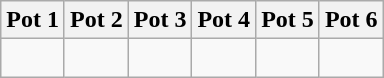<table class="wikitable">
<tr>
<th>Pot 1</th>
<th>Pot 2</th>
<th>Pot 3</th>
<th>Pot 4</th>
<th>Pot 5</th>
<th>Pot 6</th>
</tr>
<tr>
<td style="vertical-align: top;"><br></td>
<td style="vertical-align: top;"><br></td>
<td style="vertical-align: top;"><br></td>
<td style="vertical-align: top;"><br></td>
<td style="vertical-align: top;"><br></td>
<td style="vertical-align: top;"><br></td>
</tr>
</table>
